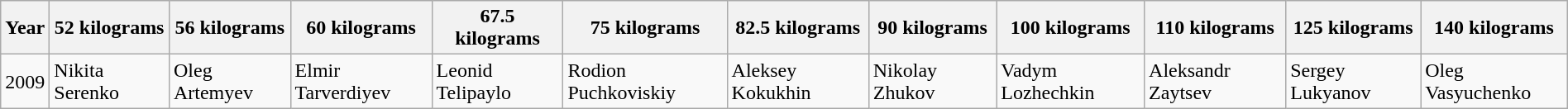<table class="sortable wikitable" style="margin:auto;">
<tr>
<th>Year</th>
<th>52 kilograms</th>
<th>56 kilograms</th>
<th>60 kilograms</th>
<th>67.5 kilograms</th>
<th>75 kilograms</th>
<th>82.5 kilograms</th>
<th>90 kilograms</th>
<th>100 kilograms</th>
<th>110 kilograms</th>
<th>125 kilograms</th>
<th>140 kilograms</th>
</tr>
<tr>
<td>2009</td>
<td> Nikita Serenko</td>
<td> Oleg Artemyev</td>
<td> Elmir Tarverdiyev</td>
<td> Leonid Telipaylo</td>
<td> Rodion Puchkoviskiy</td>
<td> Aleksey Kokukhin</td>
<td> Nikolay Zhukov</td>
<td> Vadym Lozhechkin</td>
<td> Aleksandr Zaytsev</td>
<td> Sergey Lukyanov</td>
<td> Oleg Vasyuchenko</td>
</tr>
</table>
